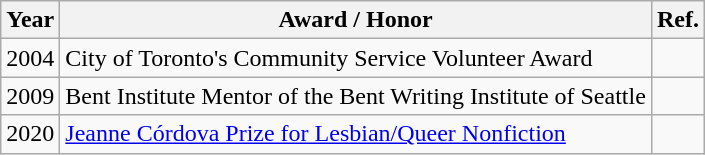<table class="wikitable">
<tr>
<th>Year</th>
<th>Award / Honor</th>
<th>Ref.</th>
</tr>
<tr>
<td>2004</td>
<td>City of Toronto's Community Service Volunteer Award</td>
<td></td>
</tr>
<tr>
<td>2009</td>
<td>Bent Institute Mentor of the Bent Writing Institute of Seattle</td>
<td></td>
</tr>
<tr>
<td>2020</td>
<td><a href='#'>Jeanne Córdova Prize for Lesbian/Queer Nonfiction</a></td>
<td></td>
</tr>
</table>
